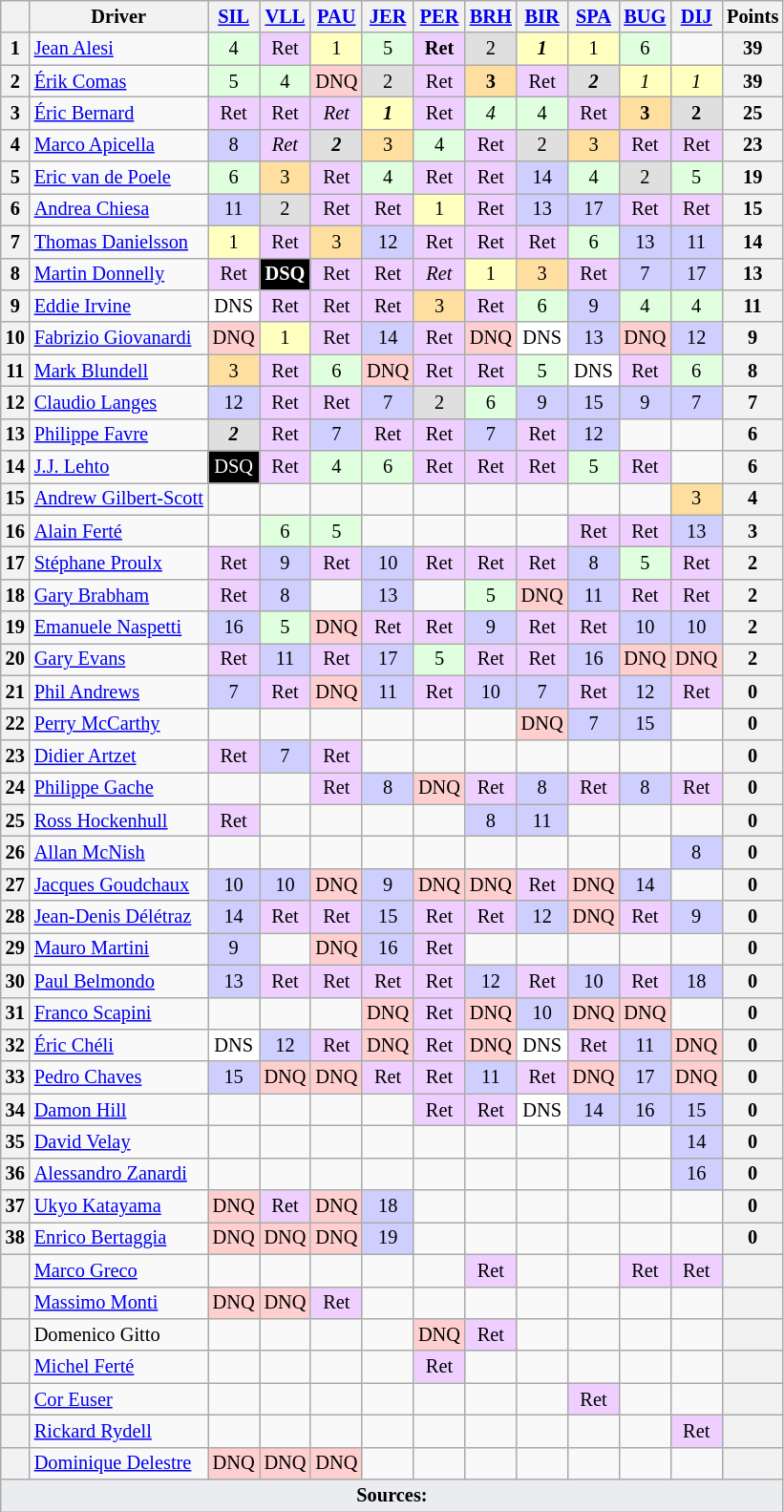<table class="wikitable" style="font-size: 85%; text-align:center">
<tr>
<th></th>
<th>Driver</th>
<th><a href='#'>SIL</a><br></th>
<th><a href='#'>VLL</a><br></th>
<th><a href='#'>PAU</a><br></th>
<th><a href='#'>JER</a><br></th>
<th><a href='#'>PER</a><br></th>
<th><a href='#'>BRH</a><br></th>
<th><a href='#'>BIR</a><br></th>
<th><a href='#'>SPA</a><br></th>
<th><a href='#'>BUG</a><br></th>
<th><a href='#'>DIJ</a><br></th>
<th>Points</th>
</tr>
<tr>
<th>1</th>
<td align="left"> <a href='#'>Jean Alesi</a></td>
<td style="background:#DFFFDF;">4</td>
<td style="background:#EFCFFF;">Ret</td>
<td style="background:#FFFFBF;">1</td>
<td style="background:#DFFFDF;">5</td>
<td style="background:#EFCFFF;"><strong>Ret</strong></td>
<td style="background:#DFDFDF;">2</td>
<td style="background:#FFFFBF;"><strong><em>1</em></strong></td>
<td style="background:#FFFFBF;">1</td>
<td style="background:#DFFFDF;">6</td>
<td></td>
<th>39</th>
</tr>
<tr>
<th>2</th>
<td align="left"> <a href='#'>Érik Comas</a></td>
<td style="background:#DFFFDF;">5</td>
<td style="background:#DFFFDF;">4</td>
<td style="background:#FFCFCF;">DNQ</td>
<td style="background:#DFDFDF;">2</td>
<td style="background:#EFCFFF;">Ret</td>
<td style="background:#FFDF9F;"><strong>3</strong></td>
<td style="background:#EFCFFF;">Ret</td>
<td style="background:#DFDFDF;"><strong><em>2</em></strong></td>
<td style="background:#FFFFBF;"><em>1</em></td>
<td style="background:#FFFFBF;"><em>1</em></td>
<th>39</th>
</tr>
<tr>
<th>3</th>
<td align="left"> <a href='#'>Éric Bernard</a></td>
<td style="background:#EFCFFF;">Ret</td>
<td style="background:#EFCFFF;">Ret</td>
<td style="background:#EFCFFF;"><em>Ret</em></td>
<td style="background:#FFFFBF;"><strong><em>1</em></strong></td>
<td style="background:#EFCFFF;">Ret</td>
<td style="background:#DFFFDF;"><em>4</em></td>
<td style="background:#DFFFDF;">4</td>
<td style="background:#EFCFFF;">Ret</td>
<td style="background:#FFDF9F;"><strong>3</strong></td>
<td style="background:#DFDFDF;"><strong>2</strong></td>
<th>25</th>
</tr>
<tr>
<th>4</th>
<td align="left"> <a href='#'>Marco Apicella</a></td>
<td style="background:#CFCFFF;">8</td>
<td style="background:#EFCFFF;"><em>Ret</em></td>
<td style="background:#DFDFDF;"><strong><em>2</em></strong></td>
<td style="background:#FFDF9F;">3</td>
<td style="background:#DFFFDF;">4</td>
<td style="background:#EFCFFF;">Ret</td>
<td style="background:#DFDFDF;">2</td>
<td style="background:#FFDF9F;">3</td>
<td style="background:#EFCFFF;">Ret</td>
<td style="background:#EFCFFF;">Ret</td>
<th>23</th>
</tr>
<tr>
<th>5</th>
<td align="left"> <a href='#'>Eric van de Poele</a></td>
<td style="background:#DFFFDF;">6</td>
<td style="background:#FFDF9F;">3</td>
<td style="background:#EFCFFF;">Ret</td>
<td style="background:#DFFFDF;">4</td>
<td style="background:#EFCFFF;">Ret</td>
<td style="background:#EFCFFF;">Ret</td>
<td style="background:#CFCFFF;">14</td>
<td style="background:#DFFFDF;">4</td>
<td style="background:#DFDFDF;">2</td>
<td style="background:#DFFFDF;">5</td>
<th>19</th>
</tr>
<tr>
<th>6</th>
<td align="left"> <a href='#'>Andrea Chiesa</a></td>
<td style="background:#CFCFFF;">11</td>
<td style="background:#DFDFDF;">2</td>
<td style="background:#EFCFFF;">Ret</td>
<td style="background:#EFCFFF;">Ret</td>
<td style="background:#FFFFBF;">1</td>
<td style="background:#EFCFFF;">Ret</td>
<td style="background:#CFCFFF;">13</td>
<td style="background:#CFCFFF;">17</td>
<td style="background:#EFCFFF;">Ret</td>
<td style="background:#EFCFFF;">Ret</td>
<th>15</th>
</tr>
<tr>
<th>7</th>
<td align="left"> <a href='#'>Thomas Danielsson</a></td>
<td style="background:#FFFFBF;">1</td>
<td style="background:#EFCFFF;">Ret</td>
<td style="background:#FFDF9F;">3</td>
<td style="background:#CFCFFF;">12</td>
<td style="background:#EFCFFF;">Ret</td>
<td style="background:#EFCFFF;">Ret</td>
<td style="background:#EFCFFF;">Ret</td>
<td style="background:#DFFFDF;">6</td>
<td style="background:#CFCFFF;">13</td>
<td style="background:#CFCFFF;">11</td>
<th>14</th>
</tr>
<tr>
<th>8</th>
<td align="left"> <a href='#'>Martin Donnelly</a></td>
<td style="background:#EFCFFF;">Ret</td>
<td style="background:#000000; color:white"><strong>DSQ</strong></td>
<td style="background:#EFCFFF;">Ret</td>
<td style="background:#EFCFFF;">Ret</td>
<td style="background:#EFCFFF;"><em>Ret</em></td>
<td style="background:#FFFFBF;">1</td>
<td style="background:#FFDF9F;">3</td>
<td style="background:#EFCFFF;">Ret</td>
<td style="background:#CFCFFF;">7</td>
<td style="background:#CFCFFF;">17</td>
<th>13</th>
</tr>
<tr>
<th>9</th>
<td align="left"> <a href='#'>Eddie Irvine</a></td>
<td style="background:#FFFFFF;">DNS</td>
<td style="background:#EFCFFF;">Ret</td>
<td style="background:#EFCFFF;">Ret</td>
<td style="background:#EFCFFF;">Ret</td>
<td style="background:#FFDF9F;">3</td>
<td style="background:#EFCFFF;">Ret</td>
<td style="background:#DFFFDF;">6</td>
<td style="background:#CFCFFF;">9</td>
<td style="background:#DFFFDF;">4</td>
<td style="background:#DFFFDF;">4</td>
<th>11</th>
</tr>
<tr>
<th>10</th>
<td align="left"> <a href='#'>Fabrizio Giovanardi</a></td>
<td style="background:#FFCFCF;">DNQ</td>
<td style="background:#FFFFBF;">1</td>
<td style="background:#EFCFFF;">Ret</td>
<td style="background:#CFCFFF;">14</td>
<td style="background:#EFCFFF;">Ret</td>
<td style="background:#FFCFCF;">DNQ</td>
<td style="background:#FFFFFF;">DNS</td>
<td style="background:#CFCFFF;">13</td>
<td style="background:#FFCFCF;">DNQ</td>
<td style="background:#CFCFFF;">12</td>
<th>9</th>
</tr>
<tr>
<th>11</th>
<td align="left"> <a href='#'>Mark Blundell</a></td>
<td style="background:#FFDF9F;">3</td>
<td style="background:#EFCFFF;">Ret</td>
<td style="background:#DFFFDF;">6</td>
<td style="background:#FFCFCF;">DNQ</td>
<td style="background:#EFCFFF;">Ret</td>
<td style="background:#EFCFFF;">Ret</td>
<td style="background:#DFFFDF;">5</td>
<td style="background:#FFFFFF;">DNS</td>
<td style="background:#EFCFFF;">Ret</td>
<td style="background:#DFFFDF;">6</td>
<th>8</th>
</tr>
<tr>
<th>12</th>
<td align="left"> <a href='#'>Claudio Langes</a></td>
<td style="background:#CFCFFF;">12</td>
<td style="background:#EFCFFF;">Ret</td>
<td style="background:#EFCFFF;">Ret</td>
<td style="background:#CFCFFF;">7</td>
<td style="background:#DFDFDF;">2</td>
<td style="background:#DFFFDF;">6</td>
<td style="background:#CFCFFF;">9</td>
<td style="background:#CFCFFF;">15</td>
<td style="background:#CFCFFF;">9</td>
<td style="background:#CFCFFF;">7</td>
<th>7</th>
</tr>
<tr>
<th>13</th>
<td align="left"> <a href='#'>Philippe Favre</a></td>
<td style="background:#DFDFDF;"><strong><em>2</em></strong></td>
<td style="background:#EFCFFF;">Ret</td>
<td style="background:#CFCFFF;">7</td>
<td style="background:#EFCFFF;">Ret</td>
<td style="background:#EFCFFF;">Ret</td>
<td style="background:#CFCFFF;">7</td>
<td style="background:#EFCFFF;">Ret</td>
<td style="background:#CFCFFF;">12</td>
<td></td>
<td></td>
<th>6</th>
</tr>
<tr>
<th>14</th>
<td align="left"> <a href='#'>J.J. Lehto</a></td>
<td style="background:#000000; color:white">DSQ</td>
<td style="background:#EFCFFF;">Ret</td>
<td style="background:#DFFFDF;">4</td>
<td style="background:#DFFFDF;">6</td>
<td style="background:#EFCFFF;">Ret</td>
<td style="background:#EFCFFF;">Ret</td>
<td style="background:#EFCFFF;">Ret</td>
<td style="background:#DFFFDF;">5</td>
<td style="background:#EFCFFF;">Ret</td>
<td></td>
<th>6</th>
</tr>
<tr>
<th>15</th>
<td align="left"> <a href='#'>Andrew Gilbert-Scott</a></td>
<td></td>
<td></td>
<td></td>
<td></td>
<td></td>
<td></td>
<td></td>
<td></td>
<td></td>
<td style="background:#FFDF9F;">3</td>
<th>4</th>
</tr>
<tr>
<th>16</th>
<td align="left"> <a href='#'>Alain Ferté</a></td>
<td></td>
<td style="background:#DFFFDF;">6</td>
<td style="background:#DFFFDF;">5</td>
<td></td>
<td></td>
<td></td>
<td></td>
<td style="background:#EFCFFF;">Ret</td>
<td style="background:#EFCFFF;">Ret</td>
<td style="background:#CFCFFF;">13</td>
<th>3</th>
</tr>
<tr>
<th>17</th>
<td align="left"> <a href='#'>Stéphane Proulx</a></td>
<td style="background:#EFCFFF;">Ret</td>
<td style="background:#CFCFFF;">9</td>
<td style="background:#EFCFFF;">Ret</td>
<td style="background:#CFCFFF;">10</td>
<td style="background:#EFCFFF;">Ret</td>
<td style="background:#EFCFFF;">Ret</td>
<td style="background:#EFCFFF;">Ret</td>
<td style="background:#CFCFFF;">8</td>
<td style="background:#DFFFDF;">5</td>
<td style="background:#EFCFFF;">Ret</td>
<th>2</th>
</tr>
<tr>
<th>18</th>
<td align="left"> <a href='#'>Gary Brabham</a></td>
<td style="background:#EFCFFF;">Ret</td>
<td style="background:#CFCFFF;">8</td>
<td></td>
<td style="background:#CFCFFF;">13</td>
<td></td>
<td style="background:#DFFFDF;">5</td>
<td style="background:#FFCFCF;">DNQ</td>
<td style="background:#CFCFFF;">11</td>
<td style="background:#EFCFFF;">Ret</td>
<td style="background:#EFCFFF;">Ret</td>
<th>2</th>
</tr>
<tr>
<th>19</th>
<td align="left"> <a href='#'>Emanuele Naspetti</a></td>
<td style="background:#CFCFFF;">16</td>
<td style="background:#DFFFDF;">5</td>
<td style="background:#FFCFCF;">DNQ</td>
<td style="background:#EFCFFF;">Ret</td>
<td style="background:#EFCFFF;">Ret</td>
<td style="background:#CFCFFF;">9</td>
<td style="background:#EFCFFF;">Ret</td>
<td style="background:#EFCFFF;">Ret</td>
<td style="background:#CFCFFF;">10</td>
<td style="background:#CFCFFF;">10</td>
<th>2</th>
</tr>
<tr>
<th>20</th>
<td align="left"> <a href='#'>Gary Evans</a></td>
<td style="background:#EFCFFF;">Ret</td>
<td style="background:#CFCFFF;">11</td>
<td style="background:#EFCFFF;">Ret</td>
<td style="background:#CFCFFF;">17</td>
<td style="background:#DFFFDF;">5</td>
<td style="background:#EFCFFF;">Ret</td>
<td style="background:#EFCFFF;">Ret</td>
<td style="background:#CFCFFF;">16</td>
<td style="background:#FFCFCF;">DNQ</td>
<td style="background:#FFCFCF;">DNQ</td>
<th>2</th>
</tr>
<tr>
<th>21</th>
<td align="left"> <a href='#'>Phil Andrews</a></td>
<td style="background:#CFCFFF;">7</td>
<td style="background:#EFCFFF;">Ret</td>
<td style="background:#FFCFCF;">DNQ</td>
<td style="background:#CFCFFF;">11</td>
<td style="background:#EFCFFF;">Ret</td>
<td style="background:#CFCFFF;">10</td>
<td style="background:#CFCFFF;">7</td>
<td style="background:#EFCFFF;">Ret</td>
<td style="background:#CFCFFF;">12</td>
<td style="background:#EFCFFF;">Ret</td>
<th>0</th>
</tr>
<tr>
<th>22</th>
<td align="left"> <a href='#'>Perry McCarthy</a></td>
<td></td>
<td></td>
<td></td>
<td></td>
<td></td>
<td></td>
<td style="background:#FFCFCF;">DNQ</td>
<td style="background:#CFCFFF;">7</td>
<td style="background:#CFCFFF;">15</td>
<td></td>
<th>0</th>
</tr>
<tr>
<th>23</th>
<td align="left"> <a href='#'>Didier Artzet</a></td>
<td style="background:#EFCFFF;">Ret</td>
<td style="background:#CFCFFF;">7</td>
<td style="background:#EFCFFF;">Ret</td>
<td></td>
<td></td>
<td></td>
<td></td>
<td></td>
<td></td>
<td></td>
<th>0</th>
</tr>
<tr>
<th>24</th>
<td align="left"> <a href='#'>Philippe Gache</a></td>
<td></td>
<td></td>
<td style="background:#EFCFFF;">Ret</td>
<td style="background:#CFCFFF;">8</td>
<td style="background:#FFCFCF;">DNQ</td>
<td style="background:#EFCFFF;">Ret</td>
<td style="background:#CFCFFF;">8</td>
<td style="background:#EFCFFF;">Ret</td>
<td style="background:#CFCFFF;">8</td>
<td style="background:#EFCFFF;">Ret</td>
<th>0</th>
</tr>
<tr>
<th>25</th>
<td align="left"> <a href='#'>Ross Hockenhull</a></td>
<td style="background:#EFCFFF;">Ret</td>
<td></td>
<td></td>
<td></td>
<td></td>
<td style="background:#CFCFFF;">8</td>
<td style="background:#CFCFFF;">11</td>
<td></td>
<td></td>
<td></td>
<th>0</th>
</tr>
<tr>
<th>26</th>
<td align="left"> <a href='#'>Allan McNish</a></td>
<td></td>
<td></td>
<td></td>
<td></td>
<td></td>
<td></td>
<td></td>
<td></td>
<td></td>
<td style="background:#CFCFFF;">8</td>
<th>0</th>
</tr>
<tr>
<th>27</th>
<td align="left"> <a href='#'>Jacques Goudchaux</a></td>
<td style="background:#CFCFFF;">10</td>
<td style="background:#CFCFFF;">10</td>
<td style="background:#FFCFCF;">DNQ</td>
<td style="background:#CFCFFF;">9</td>
<td style="background:#FFCFCF;">DNQ</td>
<td style="background:#FFCFCF;">DNQ</td>
<td style="background:#EFCFFF;">Ret</td>
<td style="background:#FFCFCF;">DNQ</td>
<td style="background:#CFCFFF;">14</td>
<td></td>
<th>0</th>
</tr>
<tr>
<th>28</th>
<td align="left"> <a href='#'>Jean-Denis Délétraz</a></td>
<td style="background:#CFCFFF;">14</td>
<td style="background:#EFCFFF;">Ret</td>
<td style="background:#EFCFFF;">Ret</td>
<td style="background:#CFCFFF;">15</td>
<td style="background:#EFCFFF;">Ret</td>
<td style="background:#EFCFFF;">Ret</td>
<td style="background:#CFCFFF;">12</td>
<td style="background:#FFCFCF;">DNQ</td>
<td style="background:#EFCFFF;">Ret</td>
<td style="background:#CFCFFF;">9</td>
<th>0</th>
</tr>
<tr>
<th>29</th>
<td align="left"> <a href='#'>Mauro Martini</a></td>
<td style="background:#CFCFFF;">9</td>
<td></td>
<td style="background:#FFCFCF;">DNQ</td>
<td style="background:#CFCFFF;">16</td>
<td style="background:#EFCFFF;">Ret</td>
<td></td>
<td></td>
<td></td>
<td></td>
<td></td>
<th>0</th>
</tr>
<tr>
<th>30</th>
<td align="left"> <a href='#'>Paul Belmondo</a></td>
<td style="background:#CFCFFF;">13</td>
<td style="background:#EFCFFF;">Ret</td>
<td style="background:#EFCFFF;">Ret</td>
<td style="background:#EFCFFF;">Ret</td>
<td style="background:#EFCFFF;">Ret</td>
<td style="background:#CFCFFF;">12</td>
<td style="background:#EFCFFF;">Ret</td>
<td style="background:#CFCFFF;">10</td>
<td style="background:#EFCFFF;">Ret</td>
<td style="background:#CFCFFF;">18</td>
<th>0</th>
</tr>
<tr>
<th>31</th>
<td align="left"> <a href='#'>Franco Scapini</a></td>
<td></td>
<td></td>
<td></td>
<td style="background:#FFCFCF;">DNQ</td>
<td style="background:#EFCFFF;">Ret</td>
<td style="background:#FFCFCF;">DNQ</td>
<td style="background:#CFCFFF;">10</td>
<td style="background:#FFCFCF;">DNQ</td>
<td style="background:#FFCFCF;">DNQ</td>
<td></td>
<th>0</th>
</tr>
<tr>
<th>32</th>
<td align="left"> <a href='#'>Éric Chéli</a></td>
<td style="background:#FFFFFF;">DNS</td>
<td style="background:#CFCFFF;">12</td>
<td style="background:#EFCFFF;">Ret</td>
<td style="background:#FFCFCF;">DNQ</td>
<td style="background:#EFCFFF;">Ret</td>
<td style="background:#FFCFCF;">DNQ</td>
<td style="background:#FFFFFF;">DNS</td>
<td style="background:#EFCFFF;">Ret</td>
<td style="background:#CFCFFF;">11</td>
<td style="background:#FFCFCF;">DNQ</td>
<th>0</th>
</tr>
<tr>
<th>33</th>
<td align="left"> <a href='#'>Pedro Chaves</a></td>
<td style="background:#CFCFFF;">15</td>
<td style="background:#FFCFCF;">DNQ</td>
<td style="background:#FFCFCF;">DNQ</td>
<td style="background:#EFCFFF;">Ret</td>
<td style="background:#EFCFFF;">Ret</td>
<td style="background:#CFCFFF;">11</td>
<td style="background:#EFCFFF;">Ret</td>
<td style="background:#FFCFCF;">DNQ</td>
<td style="background:#CFCFFF;">17</td>
<td style="background:#FFCFCF;">DNQ</td>
<th>0</th>
</tr>
<tr>
<th>34</th>
<td align="left"> <a href='#'>Damon Hill</a></td>
<td></td>
<td></td>
<td></td>
<td></td>
<td style="background:#EFCFFF;">Ret</td>
<td style="background:#EFCFFF;">Ret</td>
<td style="background:#FFFFFF;">DNS</td>
<td style="background:#CFCFFF;">14</td>
<td style="background:#CFCFFF;">16</td>
<td style="background:#CFCFFF;">15</td>
<th>0</th>
</tr>
<tr>
<th>35</th>
<td align="left"> <a href='#'>David Velay</a></td>
<td></td>
<td></td>
<td></td>
<td></td>
<td></td>
<td></td>
<td></td>
<td></td>
<td></td>
<td style="background:#CFCFFF;">14</td>
<th>0</th>
</tr>
<tr>
<th>36</th>
<td align="left"> <a href='#'>Alessandro Zanardi</a></td>
<td></td>
<td></td>
<td></td>
<td></td>
<td></td>
<td></td>
<td></td>
<td></td>
<td></td>
<td style="background:#CFCFFF;">16</td>
<th>0</th>
</tr>
<tr>
<th>37</th>
<td align="left"> <a href='#'>Ukyo Katayama</a></td>
<td style="background:#FFCFCF;">DNQ</td>
<td style="background:#EFCFFF;">Ret</td>
<td style="background:#FFCFCF;">DNQ</td>
<td style="background:#CFCFFF;">18</td>
<td></td>
<td></td>
<td></td>
<td></td>
<td></td>
<td></td>
<th>0</th>
</tr>
<tr>
<th>38</th>
<td align="left"> <a href='#'>Enrico Bertaggia</a></td>
<td style="background:#FFCFCF;">DNQ</td>
<td style="background:#FFCFCF;">DNQ</td>
<td style="background:#FFCFCF;">DNQ</td>
<td style="background:#CFCFFF;">19</td>
<td></td>
<td></td>
<td></td>
<td></td>
<td></td>
<td></td>
<th>0</th>
</tr>
<tr>
<th></th>
<td align="left"> <a href='#'>Marco Greco</a></td>
<td></td>
<td></td>
<td></td>
<td></td>
<td></td>
<td style="background:#EFCFFF;">Ret</td>
<td></td>
<td></td>
<td style="background:#EFCFFF;">Ret</td>
<td style="background:#EFCFFF;">Ret</td>
<th></th>
</tr>
<tr>
<th></th>
<td align="left"> <a href='#'>Massimo Monti</a></td>
<td style="background:#FFCFCF;">DNQ</td>
<td style="background:#FFCFCF;">DNQ</td>
<td style="background:#EFCFFF;">Ret</td>
<td></td>
<td></td>
<td></td>
<td></td>
<td></td>
<td></td>
<td></td>
<th></th>
</tr>
<tr>
<th></th>
<td align="left"> Domenico Gitto</td>
<td></td>
<td></td>
<td></td>
<td></td>
<td style="background:#FFCFCF;">DNQ</td>
<td style="background:#EFCFFF;">Ret</td>
<td></td>
<td></td>
<td></td>
<td></td>
<th></th>
</tr>
<tr>
<th></th>
<td align="left"> <a href='#'>Michel Ferté</a></td>
<td></td>
<td></td>
<td></td>
<td></td>
<td style="background:#EFCFFF;">Ret</td>
<td></td>
<td></td>
<td></td>
<td></td>
<td></td>
<th></th>
</tr>
<tr>
<th></th>
<td align="left"> <a href='#'>Cor Euser</a></td>
<td></td>
<td></td>
<td></td>
<td></td>
<td></td>
<td></td>
<td></td>
<td style="background:#EFCFFF;">Ret</td>
<td></td>
<td></td>
<th></th>
</tr>
<tr>
<th></th>
<td align="left"> <a href='#'>Rickard Rydell</a></td>
<td></td>
<td></td>
<td></td>
<td></td>
<td></td>
<td></td>
<td></td>
<td></td>
<td></td>
<td style="background:#EFCFFF;">Ret</td>
<th></th>
</tr>
<tr>
<th></th>
<td align="left"> <a href='#'>Dominique Delestre</a></td>
<td style="background:#FFCFCF;">DNQ</td>
<td style="background:#FFCFCF;">DNQ</td>
<td style="background:#FFCFCF;">DNQ</td>
<td></td>
<td></td>
<td></td>
<td></td>
<td></td>
<td></td>
<td></td>
<th></th>
</tr>
<tr>
<td colspan="14" style="background-color:#EAECF0;text-align:center"><strong>Sources:</strong></td>
</tr>
</table>
